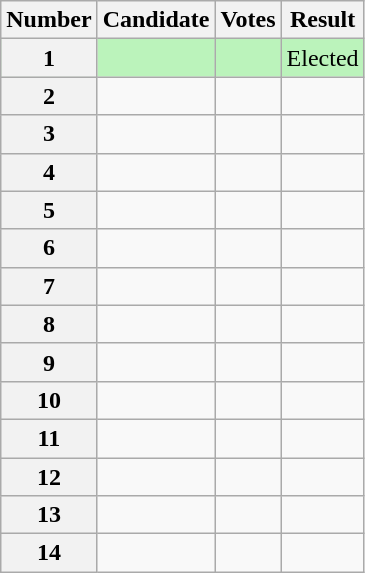<table class="wikitable sortable">
<tr>
<th scope="col">Number</th>
<th scope="col">Candidate</th>
<th scope="col">Votes</th>
<th scope="col">Result</th>
</tr>
<tr bgcolor=bbf3bb>
<th scope="row">1</th>
<td></td>
<td align="right"></td>
<td>Elected</td>
</tr>
<tr>
<th scope="row">2</th>
<td></td>
<td align="right"></td>
<td></td>
</tr>
<tr>
<th scope="row">3</th>
<td></td>
<td align="right"></td>
<td></td>
</tr>
<tr>
<th scope="row">4</th>
<td></td>
<td align="right"></td>
<td></td>
</tr>
<tr>
<th scope="row">5</th>
<td></td>
<td align="right"></td>
<td></td>
</tr>
<tr>
<th scope="row">6</th>
<td></td>
<td align="right"></td>
<td></td>
</tr>
<tr>
<th scope="row">7</th>
<td></td>
<td align="right"></td>
<td></td>
</tr>
<tr>
<th scope="row">8</th>
<td></td>
<td align="right"></td>
<td></td>
</tr>
<tr>
<th scope="row">9</th>
<td></td>
<td align="right"></td>
<td></td>
</tr>
<tr>
<th scope="row">10</th>
<td></td>
<td align="right"></td>
<td></td>
</tr>
<tr>
<th scope="row">11</th>
<td></td>
<td align="right"></td>
<td></td>
</tr>
<tr>
<th scope="row">12</th>
<td></td>
<td align="right"></td>
<td></td>
</tr>
<tr>
<th scope="row">13</th>
<td></td>
<td align="right"></td>
<td></td>
</tr>
<tr>
<th scope="row">14</th>
<td></td>
<td align="right"></td>
<td></td>
</tr>
</table>
